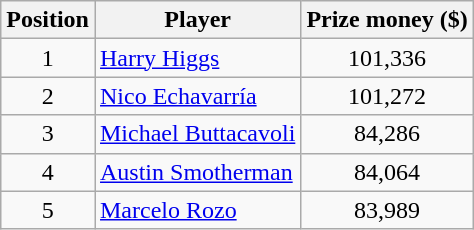<table class=wikitable>
<tr>
<th>Position</th>
<th>Player</th>
<th>Prize money ($)</th>
</tr>
<tr>
<td align=center>1</td>
<td> <a href='#'>Harry Higgs</a></td>
<td align=center>101,336</td>
</tr>
<tr>
<td align=center>2</td>
<td> <a href='#'>Nico Echavarría</a></td>
<td align=center>101,272</td>
</tr>
<tr>
<td align=center>3</td>
<td> <a href='#'>Michael Buttacavoli</a></td>
<td align=center>84,286</td>
</tr>
<tr>
<td align=center>4</td>
<td> <a href='#'>Austin Smotherman</a></td>
<td align=center>84,064</td>
</tr>
<tr>
<td align=center>5</td>
<td> <a href='#'>Marcelo Rozo</a></td>
<td align=center>83,989</td>
</tr>
</table>
